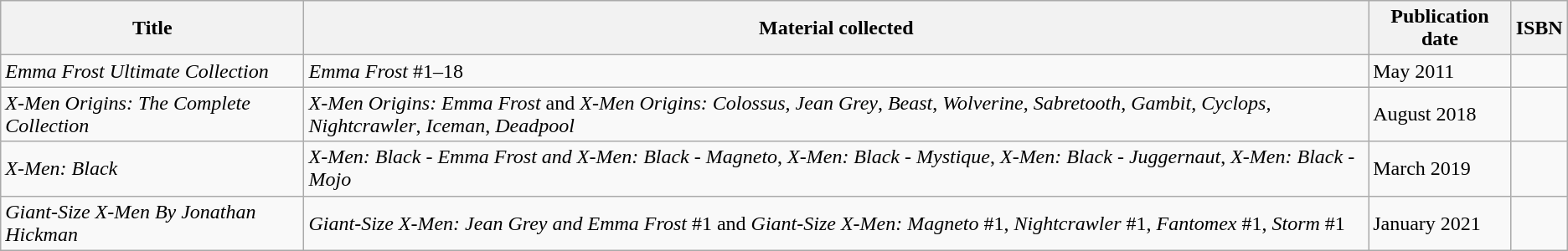<table class="wikitable">
<tr>
<th>Title</th>
<th>Material collected</th>
<th>Publication date</th>
<th>ISBN</th>
</tr>
<tr>
<td><em>Emma Frost Ultimate Collection</em></td>
<td><em>Emma Frost</em> #1–18</td>
<td>May 2011</td>
<td></td>
</tr>
<tr>
<td><em>X-Men Origins: The Complete Collection</em></td>
<td><em>X-Men Origins: Emma Frost</em> and <em>X-Men Origins: Colossus</em>, <em>Jean Grey</em>, <em>Beast</em>, <em>Wolverine</em>, <em>Sabretooth</em>, <em>Gambit</em>, <em>Cyclops</em>, <em>Nightcrawler</em>, <em>Iceman</em>, <em>Deadpool</em></td>
<td>August 2018</td>
<td></td>
</tr>
<tr>
<td><em>X-Men: Black</em></td>
<td><em>X-Men: Black - Emma Frost and X-Men: Black - Magneto</em>, <em>X-Men: Black - Mystique</em>, <em>X-Men: Black - Juggernaut</em>, <em>X-Men: Black - Mojo</em></td>
<td>March 2019</td>
<td></td>
</tr>
<tr>
<td><em>Giant-Size X-Men By Jonathan Hickman</em></td>
<td><em>Giant-Size X-Men: Jean Grey and Emma Frost</em> #1 and <em>Giant-Size X-Men: Magneto</em> #1, <em>Nightcrawler</em> #1, <em>Fantomex</em> #1, <em>Storm</em> #1</td>
<td>January 2021</td>
<td></td>
</tr>
</table>
